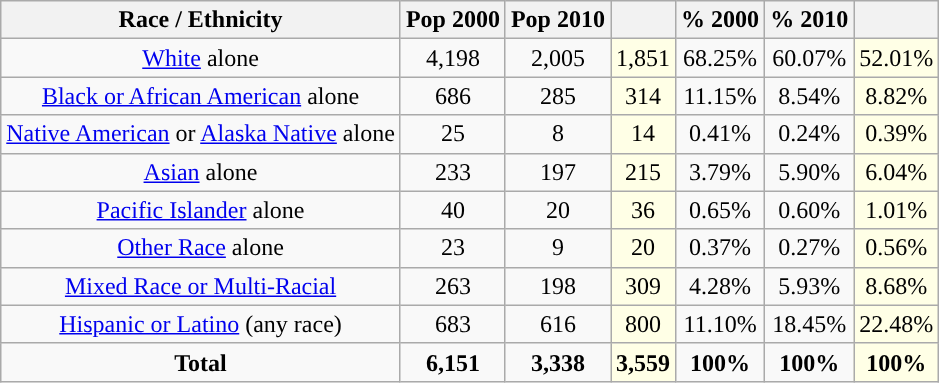<table class="wikitable" style="text-align:center;">
<tr>
<th>Race / Ethnicity</th>
<th>Pop 2000</th>
<th>Pop 2010</th>
<th></th>
<th>% 2000</th>
<th>% 2010</th>
<th></th>
</tr>
<tr>
<td><a href='#'>White</a> alone</td>
<td>4,198</td>
<td>2,005</td>
<td style='background: #ffffe6;'>1,851</td>
<td>68.25%</td>
<td>60.07%</td>
<td style='background: #ffffe6;'>52.01%</td>
</tr>
<tr>
<td><a href='#'>Black or African American</a> alone</td>
<td>686</td>
<td>285</td>
<td style='background: #ffffe6;'>314</td>
<td>11.15%</td>
<td>8.54%</td>
<td style='background: #ffffe6;'>8.82%</td>
</tr>
<tr>
<td><a href='#'>Native American</a> or <a href='#'>Alaska Native</a> alone</td>
<td>25</td>
<td>8</td>
<td style='background: #ffffe6;'>14</td>
<td>0.41%</td>
<td>0.24%</td>
<td style='background: #ffffe6;'>0.39%</td>
</tr>
<tr>
<td><a href='#'>Asian</a> alone</td>
<td>233</td>
<td>197</td>
<td style='background: #ffffe6;'>215</td>
<td>3.79%</td>
<td>5.90%</td>
<td style='background: #ffffe6;'>6.04%</td>
</tr>
<tr>
<td><a href='#'>Pacific Islander</a> alone</td>
<td>40</td>
<td>20</td>
<td style='background: #ffffe6;'>36</td>
<td>0.65%</td>
<td>0.60%</td>
<td style='background: #ffffe6;'>1.01%</td>
</tr>
<tr>
<td><a href='#'>Other Race</a> alone</td>
<td>23</td>
<td>9</td>
<td style='background: #ffffe6;'>20</td>
<td>0.37%</td>
<td>0.27%</td>
<td style='background: #ffffe6;'>0.56%</td>
</tr>
<tr>
<td><a href='#'>Mixed Race or Multi-Racial</a></td>
<td>263</td>
<td>198</td>
<td style='background: #ffffe6;'>309</td>
<td>4.28%</td>
<td>5.93%</td>
<td style='background: #ffffe6;'>8.68%</td>
</tr>
<tr>
<td><a href='#'>Hispanic or Latino</a> (any race)</td>
<td>683</td>
<td>616</td>
<td style='background: #ffffe6;'>800</td>
<td>11.10%</td>
<td>18.45%</td>
<td style='background: #ffffe6;'>22.48%</td>
</tr>
<tr>
<td><strong>Total</strong></td>
<td><strong>6,151</strong></td>
<td><strong>3,338</strong></td>
<td style='background: #ffffe6;'><strong>3,559</strong></td>
<td><strong>100%</strong></td>
<td><strong>100%</strong></td>
<td style='background: #ffffe6;'><strong>100%</strong></td>
</tr>
</table>
